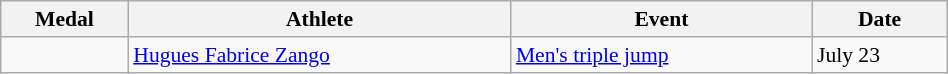<table class="wikitable" style="font-size:90%" width=50%>
<tr>
<th>Medal</th>
<th>Athlete</th>
<th>Event</th>
<th>Date</th>
</tr>
<tr>
<td align=center></td>
<td><a href='#'>Hugues Fabrice Zango</a></td>
<td><a href='#'>Men's triple jump</a></td>
<td>July 23</td>
</tr>
</table>
